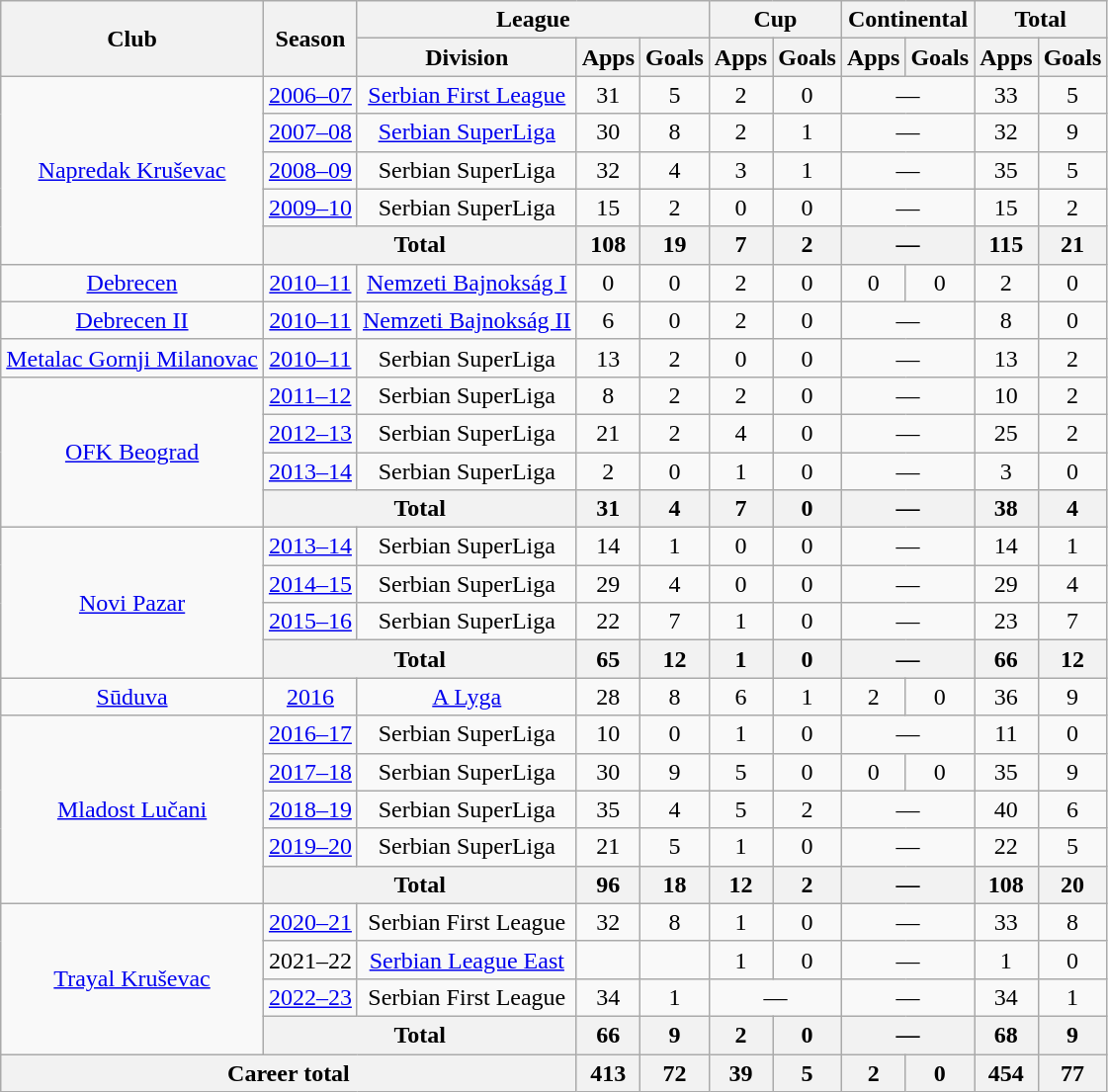<table class="wikitable" style="text-align:center">
<tr>
<th rowspan="2">Club</th>
<th rowspan="2">Season</th>
<th colspan="3">League</th>
<th colspan="2">Cup</th>
<th colspan="2">Continental</th>
<th colspan="2">Total</th>
</tr>
<tr>
<th>Division</th>
<th>Apps</th>
<th>Goals</th>
<th>Apps</th>
<th>Goals</th>
<th>Apps</th>
<th>Goals</th>
<th>Apps</th>
<th>Goals</th>
</tr>
<tr>
<td rowspan="5"><a href='#'>Napredak Kruševac</a></td>
<td><a href='#'>2006–07</a></td>
<td><a href='#'>Serbian First League</a></td>
<td>31</td>
<td>5</td>
<td>2</td>
<td>0</td>
<td colspan="2">—</td>
<td>33</td>
<td>5</td>
</tr>
<tr>
<td><a href='#'>2007–08</a></td>
<td><a href='#'>Serbian SuperLiga</a></td>
<td>30</td>
<td>8</td>
<td>2</td>
<td>1</td>
<td colspan="2">—</td>
<td>32</td>
<td>9</td>
</tr>
<tr>
<td><a href='#'>2008–09</a></td>
<td>Serbian SuperLiga</td>
<td>32</td>
<td>4</td>
<td>3</td>
<td>1</td>
<td colspan="2">—</td>
<td>35</td>
<td>5</td>
</tr>
<tr>
<td><a href='#'>2009–10</a></td>
<td>Serbian SuperLiga</td>
<td>15</td>
<td>2</td>
<td>0</td>
<td>0</td>
<td colspan="2">—</td>
<td>15</td>
<td>2</td>
</tr>
<tr>
<th colspan="2">Total</th>
<th>108</th>
<th>19</th>
<th>7</th>
<th>2</th>
<th colspan="2">—</th>
<th>115</th>
<th>21</th>
</tr>
<tr>
<td><a href='#'>Debrecen</a></td>
<td><a href='#'>2010–11</a></td>
<td><a href='#'>Nemzeti Bajnokság I</a></td>
<td>0</td>
<td>0</td>
<td>2</td>
<td>0</td>
<td>0</td>
<td>0</td>
<td>2</td>
<td>0</td>
</tr>
<tr>
<td><a href='#'>Debrecen II</a></td>
<td><a href='#'>2010–11</a></td>
<td><a href='#'>Nemzeti Bajnokság II</a></td>
<td>6</td>
<td>0</td>
<td>2</td>
<td>0</td>
<td colspan="2">—</td>
<td>8</td>
<td>0</td>
</tr>
<tr>
<td><a href='#'>Metalac Gornji Milanovac</a></td>
<td><a href='#'>2010–11</a></td>
<td>Serbian SuperLiga</td>
<td>13</td>
<td>2</td>
<td>0</td>
<td>0</td>
<td colspan="2">—</td>
<td>13</td>
<td>2</td>
</tr>
<tr>
<td rowspan="4"><a href='#'>OFK Beograd</a></td>
<td><a href='#'>2011–12</a></td>
<td>Serbian SuperLiga</td>
<td>8</td>
<td>2</td>
<td>2</td>
<td>0</td>
<td colspan="2">—</td>
<td>10</td>
<td>2</td>
</tr>
<tr>
<td><a href='#'>2012–13</a></td>
<td>Serbian SuperLiga</td>
<td>21</td>
<td>2</td>
<td>4</td>
<td>0</td>
<td colspan="2">—</td>
<td>25</td>
<td>2</td>
</tr>
<tr>
<td><a href='#'>2013–14</a></td>
<td>Serbian SuperLiga</td>
<td>2</td>
<td>0</td>
<td>1</td>
<td>0</td>
<td colspan="2">—</td>
<td>3</td>
<td>0</td>
</tr>
<tr>
<th colspan="2">Total</th>
<th>31</th>
<th>4</th>
<th>7</th>
<th>0</th>
<th colspan="2">—</th>
<th>38</th>
<th>4</th>
</tr>
<tr>
<td rowspan="4"><a href='#'>Novi Pazar</a></td>
<td><a href='#'>2013–14</a></td>
<td>Serbian SuperLiga</td>
<td>14</td>
<td>1</td>
<td>0</td>
<td>0</td>
<td colspan="2">—</td>
<td>14</td>
<td>1</td>
</tr>
<tr>
<td><a href='#'>2014–15</a></td>
<td>Serbian SuperLiga</td>
<td>29</td>
<td>4</td>
<td>0</td>
<td>0</td>
<td colspan="2">—</td>
<td>29</td>
<td>4</td>
</tr>
<tr>
<td><a href='#'>2015–16</a></td>
<td>Serbian SuperLiga</td>
<td>22</td>
<td>7</td>
<td>1</td>
<td>0</td>
<td colspan="2">—</td>
<td>23</td>
<td>7</td>
</tr>
<tr>
<th colspan="2">Total</th>
<th>65</th>
<th>12</th>
<th>1</th>
<th>0</th>
<th colspan="2">—</th>
<th>66</th>
<th>12</th>
</tr>
<tr>
<td><a href='#'>Sūduva</a></td>
<td><a href='#'>2016</a></td>
<td><a href='#'>A Lyga</a></td>
<td>28</td>
<td>8</td>
<td>6</td>
<td>1</td>
<td>2</td>
<td>0</td>
<td>36</td>
<td>9</td>
</tr>
<tr>
<td rowspan="5"><a href='#'>Mladost Lučani</a></td>
<td><a href='#'>2016–17</a></td>
<td>Serbian SuperLiga</td>
<td>10</td>
<td>0</td>
<td>1</td>
<td>0</td>
<td colspan="2">—</td>
<td>11</td>
<td>0</td>
</tr>
<tr>
<td><a href='#'>2017–18</a></td>
<td>Serbian SuperLiga</td>
<td>30</td>
<td>9</td>
<td>5</td>
<td>0</td>
<td>0</td>
<td>0</td>
<td>35</td>
<td>9</td>
</tr>
<tr>
<td><a href='#'>2018–19</a></td>
<td>Serbian SuperLiga</td>
<td>35</td>
<td>4</td>
<td>5</td>
<td>2</td>
<td colspan="2">—</td>
<td>40</td>
<td>6</td>
</tr>
<tr>
<td><a href='#'>2019–20</a></td>
<td>Serbian SuperLiga</td>
<td>21</td>
<td>5</td>
<td>1</td>
<td>0</td>
<td colspan="2">—</td>
<td>22</td>
<td>5</td>
</tr>
<tr>
<th colspan="2">Total</th>
<th>96</th>
<th>18</th>
<th>12</th>
<th>2</th>
<th colspan="2">—</th>
<th>108</th>
<th>20</th>
</tr>
<tr>
<td rowspan="4"><a href='#'>Trayal Kruševac</a></td>
<td><a href='#'>2020–21</a></td>
<td>Serbian First League</td>
<td>32</td>
<td>8</td>
<td>1</td>
<td>0</td>
<td colspan="2">—</td>
<td>33</td>
<td>8</td>
</tr>
<tr>
<td>2021–22</td>
<td><a href='#'>Serbian League East</a></td>
<td></td>
<td></td>
<td>1</td>
<td>0</td>
<td colspan="2">—</td>
<td>1</td>
<td>0</td>
</tr>
<tr>
<td><a href='#'>2022–23</a></td>
<td>Serbian First League</td>
<td>34</td>
<td>1</td>
<td colspan="2">—</td>
<td colspan="2">—</td>
<td>34</td>
<td>1</td>
</tr>
<tr>
<th colspan="2">Total</th>
<th>66</th>
<th>9</th>
<th>2</th>
<th>0</th>
<th colspan="2">—</th>
<th>68</th>
<th>9</th>
</tr>
<tr>
<th colspan="3">Career total</th>
<th>413</th>
<th>72</th>
<th>39</th>
<th>5</th>
<th>2</th>
<th>0</th>
<th>454</th>
<th>77</th>
</tr>
</table>
